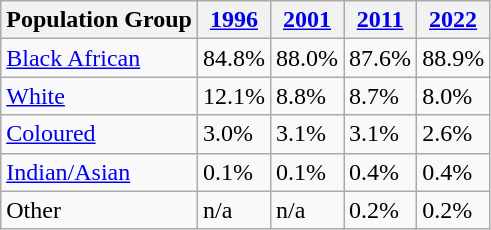<table class="wikitable">
<tr>
<th>Population Group</th>
<th><a href='#'>1996</a></th>
<th><a href='#'>2001</a></th>
<th><a href='#'>2011</a></th>
<th><a href='#'>2022</a></th>
</tr>
<tr>
<td><a href='#'>Black African</a></td>
<td>84.8%</td>
<td>88.0%</td>
<td>87.6%</td>
<td>88.9%</td>
</tr>
<tr>
<td><a href='#'>White</a></td>
<td>12.1%</td>
<td>8.8%</td>
<td>8.7%</td>
<td>8.0%</td>
</tr>
<tr>
<td><a href='#'>Coloured</a></td>
<td>3.0%</td>
<td>3.1%</td>
<td>3.1%</td>
<td>2.6%</td>
</tr>
<tr>
<td><a href='#'>Indian/Asian</a></td>
<td>0.1%</td>
<td>0.1%</td>
<td>0.4%</td>
<td>0.4%</td>
</tr>
<tr>
<td>Other</td>
<td>n/a</td>
<td>n/a</td>
<td>0.2%</td>
<td>0.2%</td>
</tr>
</table>
